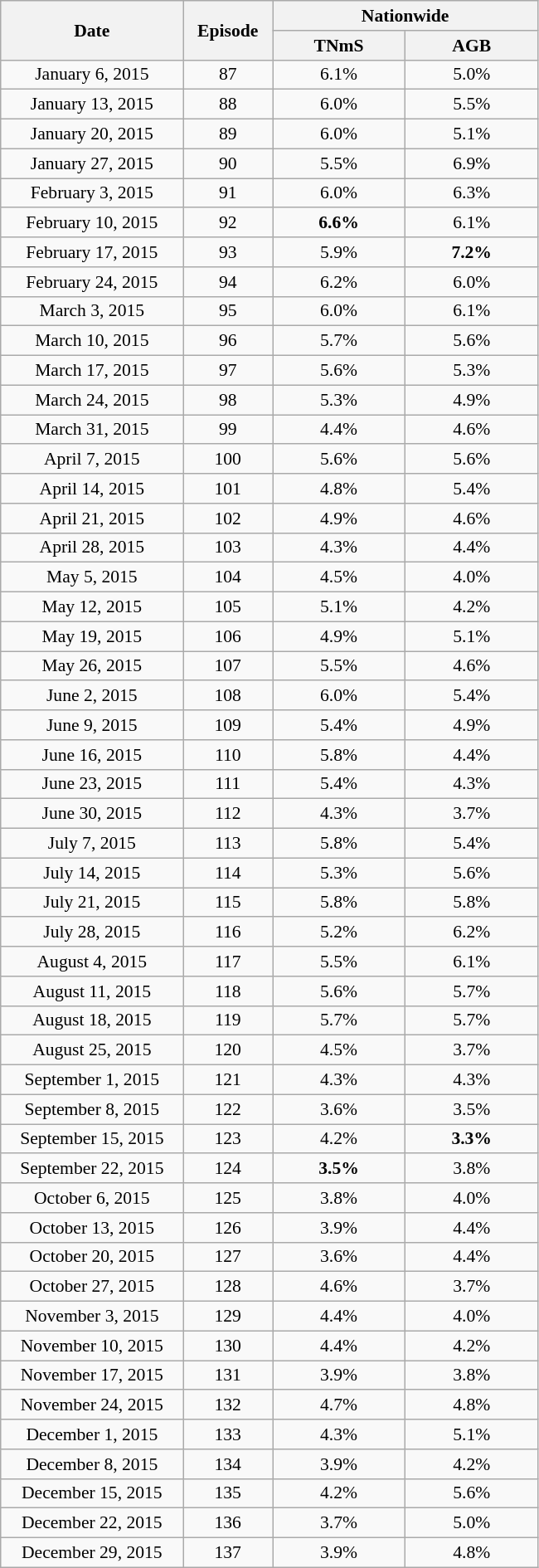<table class="wikitable" style="font-size: 90%;">
<tr>
<th width=140 rowspan="2">Date</th>
<th width=65 rowspan="2">Episode</th>
<th width=100 colspan="2">Nationwide</th>
</tr>
<tr>
<th width=100 bgcolor="#ffcce6">TNmS</th>
<th width=100 bgcolor="#ffe6cc">AGB</th>
</tr>
<tr align="center">
<td>January 6, 2015</td>
<td>87</td>
<td>6.1%</td>
<td>5.0%</td>
</tr>
<tr align="center">
<td>January 13, 2015</td>
<td>88</td>
<td>6.0%</td>
<td>5.5%</td>
</tr>
<tr align="center">
<td>January 20, 2015</td>
<td>89</td>
<td>6.0%</td>
<td>5.1%</td>
</tr>
<tr align="center">
<td>January 27, 2015</td>
<td>90</td>
<td>5.5%</td>
<td>6.9%</td>
</tr>
<tr align="center">
<td>February 3, 2015</td>
<td>91</td>
<td>6.0%</td>
<td>6.3%</td>
</tr>
<tr align="center">
<td>February 10, 2015</td>
<td>92</td>
<td><span><strong>6.6%</strong></span></td>
<td>6.1%</td>
</tr>
<tr align="center">
<td>February 17, 2015</td>
<td>93</td>
<td>5.9%</td>
<td><span><strong>7.2%</strong></span></td>
</tr>
<tr align="center">
<td>February 24, 2015</td>
<td>94</td>
<td>6.2%</td>
<td>6.0%</td>
</tr>
<tr align="center">
<td>March 3, 2015</td>
<td>95</td>
<td>6.0%</td>
<td>6.1%</td>
</tr>
<tr align="center">
<td>March 10, 2015</td>
<td>96</td>
<td>5.7%</td>
<td>5.6%</td>
</tr>
<tr align="center">
<td>March 17, 2015</td>
<td>97</td>
<td>5.6%</td>
<td>5.3%</td>
</tr>
<tr align="center">
<td>March 24, 2015</td>
<td>98</td>
<td>5.3%</td>
<td>4.9%</td>
</tr>
<tr align="center">
<td>March 31, 2015</td>
<td>99</td>
<td>4.4%</td>
<td>4.6%</td>
</tr>
<tr align="center">
<td>April 7, 2015</td>
<td>100</td>
<td>5.6%</td>
<td>5.6%</td>
</tr>
<tr align="center">
<td>April 14, 2015</td>
<td>101</td>
<td>4.8%</td>
<td>5.4%</td>
</tr>
<tr align="center">
<td>April 21, 2015</td>
<td>102</td>
<td>4.9%</td>
<td>4.6%</td>
</tr>
<tr align="center">
<td>April 28, 2015</td>
<td>103</td>
<td>4.3%</td>
<td>4.4%</td>
</tr>
<tr align="center">
<td>May 5, 2015</td>
<td>104</td>
<td>4.5%</td>
<td>4.0%</td>
</tr>
<tr align="center">
<td>May 12, 2015</td>
<td>105</td>
<td>5.1%</td>
<td>4.2%</td>
</tr>
<tr align="center">
<td>May 19, 2015</td>
<td>106</td>
<td>4.9%</td>
<td>5.1%</td>
</tr>
<tr align="center">
<td>May 26, 2015</td>
<td>107</td>
<td>5.5%</td>
<td>4.6%</td>
</tr>
<tr align="center">
<td>June 2, 2015</td>
<td>108</td>
<td>6.0%</td>
<td>5.4%</td>
</tr>
<tr align="center">
<td>June 9, 2015</td>
<td>109</td>
<td>5.4%</td>
<td>4.9%</td>
</tr>
<tr align="center">
<td>June 16, 2015</td>
<td>110</td>
<td>5.8%</td>
<td>4.4%</td>
</tr>
<tr align="center">
<td>June 23, 2015</td>
<td>111</td>
<td>5.4%</td>
<td>4.3%</td>
</tr>
<tr align="center">
<td>June 30, 2015</td>
<td>112</td>
<td>4.3%</td>
<td>3.7%</td>
</tr>
<tr align="center">
<td>July 7, 2015</td>
<td>113</td>
<td>5.8%</td>
<td>5.4%</td>
</tr>
<tr align="center">
<td>July 14, 2015</td>
<td>114</td>
<td>5.3%</td>
<td>5.6%</td>
</tr>
<tr align="center">
<td>July 21, 2015</td>
<td>115</td>
<td>5.8%</td>
<td>5.8%</td>
</tr>
<tr align="center">
<td>July 28, 2015</td>
<td>116</td>
<td>5.2%</td>
<td>6.2%</td>
</tr>
<tr align="center">
<td>August 4, 2015</td>
<td>117</td>
<td>5.5%</td>
<td>6.1%</td>
</tr>
<tr align="center">
<td>August 11, 2015</td>
<td>118</td>
<td>5.6%</td>
<td>5.7%</td>
</tr>
<tr align="center">
<td>August 18, 2015</td>
<td>119</td>
<td>5.7%</td>
<td>5.7%</td>
</tr>
<tr align="center">
<td>August 25, 2015</td>
<td>120</td>
<td>4.5%</td>
<td>3.7%</td>
</tr>
<tr align="center">
<td>September 1, 2015</td>
<td>121</td>
<td>4.3%</td>
<td>4.3%</td>
</tr>
<tr align="center">
<td>September 8, 2015</td>
<td>122</td>
<td>3.6%</td>
<td>3.5%</td>
</tr>
<tr align="center">
<td>September 15, 2015</td>
<td>123</td>
<td>4.2%</td>
<td><span><strong>3.3%</strong></span></td>
</tr>
<tr align="center">
<td>September 22, 2015</td>
<td>124</td>
<td><span><strong>3.5%</strong></span></td>
<td>3.8%</td>
</tr>
<tr align="center">
<td>October 6, 2015</td>
<td>125</td>
<td>3.8%</td>
<td>4.0%</td>
</tr>
<tr align="center">
<td>October 13, 2015</td>
<td>126</td>
<td>3.9%</td>
<td>4.4%</td>
</tr>
<tr align="center">
<td>October 20, 2015</td>
<td>127</td>
<td>3.6%</td>
<td>4.4%</td>
</tr>
<tr align="center">
<td>October 27, 2015</td>
<td>128</td>
<td>4.6%</td>
<td>3.7%</td>
</tr>
<tr align="center">
<td>November 3, 2015</td>
<td>129</td>
<td>4.4%</td>
<td>4.0%</td>
</tr>
<tr align="center">
<td>November 10, 2015</td>
<td>130</td>
<td>4.4%</td>
<td>4.2%</td>
</tr>
<tr align="center">
<td>November 17, 2015</td>
<td>131</td>
<td>3.9%</td>
<td>3.8%</td>
</tr>
<tr align="center">
<td>November 24, 2015</td>
<td>132</td>
<td>4.7%</td>
<td>4.8%</td>
</tr>
<tr align="center">
<td>December 1, 2015</td>
<td>133</td>
<td>4.3%</td>
<td>5.1%</td>
</tr>
<tr align="center">
<td>December 8, 2015</td>
<td>134</td>
<td>3.9%</td>
<td>4.2%</td>
</tr>
<tr align="center">
<td>December 15, 2015</td>
<td>135</td>
<td>4.2%</td>
<td>5.6%</td>
</tr>
<tr align="center">
<td>December 22, 2015</td>
<td>136</td>
<td>3.7%</td>
<td>5.0%</td>
</tr>
<tr align="center">
<td>December 29, 2015</td>
<td>137</td>
<td>3.9%</td>
<td>4.8%</td>
</tr>
</table>
